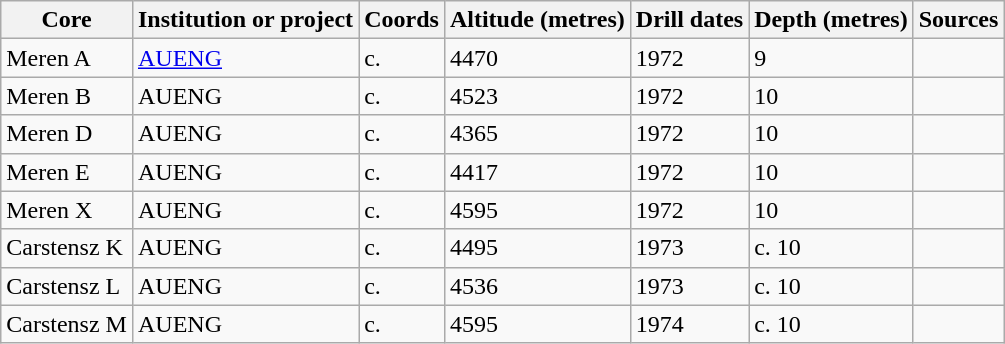<table class="wikitable sortable">
<tr>
<th>Core</th>
<th>Institution or project</th>
<th>Coords</th>
<th>Altitude (metres)</th>
<th>Drill dates</th>
<th>Depth (metres)</th>
<th>Sources</th>
</tr>
<tr>
<td>Meren A</td>
<td><a href='#'>AUENG</a></td>
<td>c. </td>
<td>4470</td>
<td>1972</td>
<td>9</td>
<td></td>
</tr>
<tr>
<td>Meren B</td>
<td>AUENG</td>
<td>c. </td>
<td>4523</td>
<td>1972</td>
<td>10</td>
<td></td>
</tr>
<tr>
<td>Meren D</td>
<td>AUENG</td>
<td>c. </td>
<td>4365</td>
<td>1972</td>
<td>10</td>
<td></td>
</tr>
<tr>
<td>Meren E</td>
<td>AUENG</td>
<td>c. </td>
<td>4417</td>
<td>1972</td>
<td>10</td>
<td></td>
</tr>
<tr>
<td>Meren X</td>
<td>AUENG</td>
<td>c. </td>
<td>4595</td>
<td>1972</td>
<td>10</td>
<td></td>
</tr>
<tr>
<td>Carstensz K</td>
<td>AUENG</td>
<td>c. </td>
<td>4495</td>
<td>1973</td>
<td>c. 10</td>
<td></td>
</tr>
<tr>
<td>Carstensz L</td>
<td>AUENG</td>
<td>c. </td>
<td>4536</td>
<td>1973</td>
<td>c. 10</td>
<td></td>
</tr>
<tr>
<td>Carstensz M</td>
<td>AUENG</td>
<td>c. </td>
<td>4595</td>
<td>1974</td>
<td>c. 10</td>
<td></td>
</tr>
</table>
